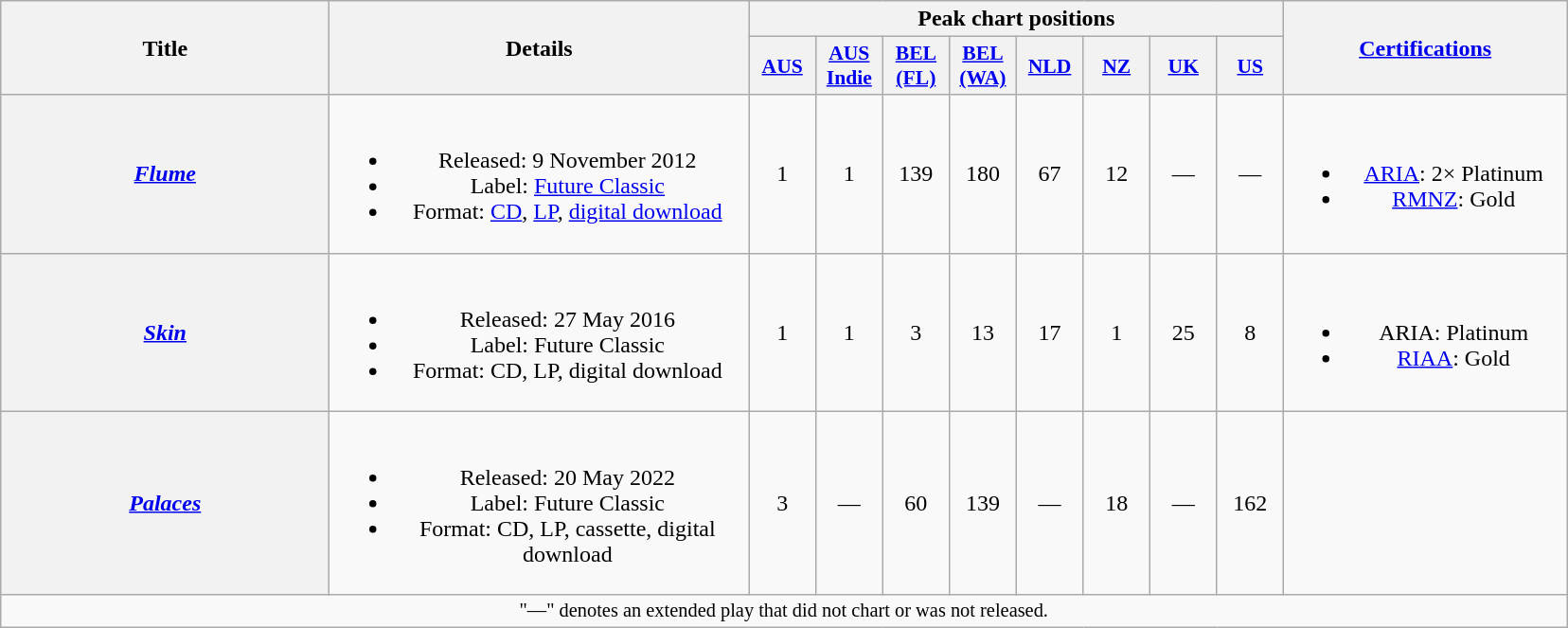<table class="wikitable plainrowheaders" style="text-align:center;">
<tr>
<th scope="col" rowspan="2" style="width:14em;">Title</th>
<th scope="col" rowspan="2" style="width:18em;">Details</th>
<th scope="col" colspan="8">Peak chart positions</th>
<th scope="col" rowspan="2" style="width:12em;"><a href='#'>Certifications</a></th>
</tr>
<tr>
<th scope="col" style="width:2.8em;font-size:90%;"><a href='#'>AUS</a><br></th>
<th scope="col" style="width:2.8em;font-size:90%;"><a href='#'>AUS<br>Indie</a><br></th>
<th scope="col" style="width:2.8em;font-size:90%;"><a href='#'>BEL<br>(FL)</a><br></th>
<th scope="col" style="width:2.8em;font-size:90%;"><a href='#'>BEL<br>(WA)</a><br></th>
<th scope="col" style="width:2.8em;font-size:90%;"><a href='#'>NLD</a><br></th>
<th scope="col" style="width:2.8em;font-size:90%;"><a href='#'>NZ</a><br></th>
<th scope="col" style="width:2.8em;font-size:90%;"><a href='#'>UK</a><br></th>
<th scope="col" style="width:2.8em;font-size:90%;"><a href='#'>US</a><br></th>
</tr>
<tr>
<th scope="row"><em><a href='#'>Flume</a></em></th>
<td><br><ul><li>Released: 9 November 2012</li><li>Label: <a href='#'>Future Classic</a></li><li>Format: <a href='#'>CD</a>, <a href='#'>LP</a>, <a href='#'>digital download</a></li></ul></td>
<td>1</td>
<td>1</td>
<td>139</td>
<td>180</td>
<td>67</td>
<td>12</td>
<td>—</td>
<td>—</td>
<td><br><ul><li><a href='#'>ARIA</a>: 2× Platinum</li><li><a href='#'>RMNZ</a>: Gold</li></ul></td>
</tr>
<tr>
<th scope="row"><em><a href='#'>Skin</a></em></th>
<td><br><ul><li>Released: 27 May 2016</li><li>Label: Future Classic</li><li>Format: CD, LP, digital download</li></ul></td>
<td>1</td>
<td>1</td>
<td>3</td>
<td>13</td>
<td>17</td>
<td>1</td>
<td>25</td>
<td>8</td>
<td><br><ul><li>ARIA: Platinum</li><li><a href='#'>RIAA</a>: Gold</li></ul></td>
</tr>
<tr>
<th scope="row"><em><a href='#'>Palaces</a></em></th>
<td><br><ul><li>Released: 20 May 2022</li><li>Label: Future Classic</li><li>Format: CD, LP, cassette, digital download</li></ul></td>
<td>3</td>
<td>—</td>
<td>60</td>
<td>139</td>
<td>—</td>
<td>18</td>
<td>—</td>
<td>162</td>
<td></td>
</tr>
<tr>
<td colspan="14" style="font-size:85%">"—" denotes an extended play that did not chart or was not released.</td>
</tr>
</table>
